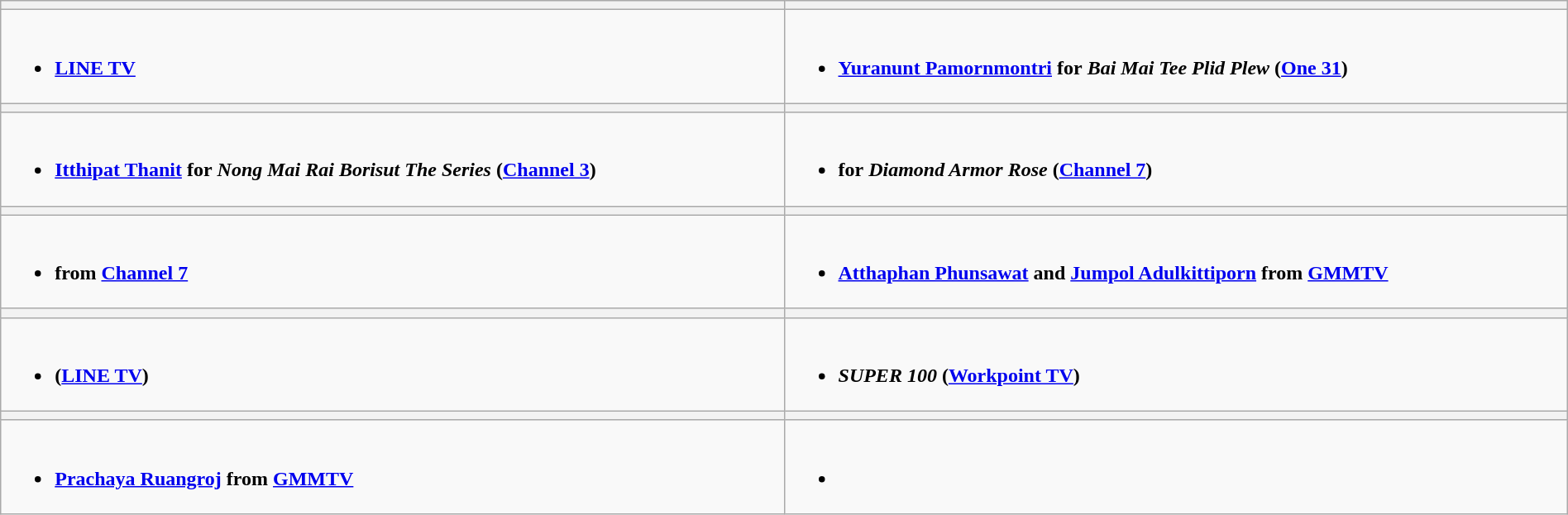<table class=wikitable width="100%">
<tr>
<th></th>
<th></th>
</tr>
<tr>
<td valign="top" width="50%"><br><ul><li><strong><a href='#'>LINE TV</a></strong></li></ul></td>
<td valign="top" width="50%"><br><ul><li><strong><a href='#'>Yuranunt Pamornmontri</a> for</strong> <strong><em>Bai Mai Tee Plid Plew</em></strong> <strong>(<a href='#'>One 31</a>)</strong></li></ul></td>
</tr>
<tr>
<th></th>
<th></th>
</tr>
<tr>
<td valign="top" width="50%"><br><ul><li><strong><a href='#'>Itthipat Thanit</a> for</strong> <strong><em>Nong Mai Rai Borisut The Series</em></strong> <strong>(<a href='#'>Channel 3</a>)</strong></li></ul></td>
<td valign="top" width="50%"><br><ul><li><strong> for</strong> <strong><em>Diamond Armor Rose</em></strong> <strong>(<a href='#'>Channel 7</a>)</strong></li></ul></td>
</tr>
<tr>
<th></th>
<th></th>
</tr>
<tr>
<td valign="top" width="50%"><br><ul><li><strong></strong> <strong>from <a href='#'>Channel 7</a></strong></li></ul></td>
<td valign="top" width="50%"><br><ul><li><strong><a href='#'>Atthaphan Phunsawat</a> and <a href='#'>Jumpol Adulkittiporn</a> from <a href='#'>GMMTV</a></strong></li></ul></td>
</tr>
<tr>
<th></th>
<th></th>
</tr>
<tr>
<td valign="top" width="50%"><br><ul><li><strong><em></em></strong> <strong>(<a href='#'>LINE TV</a>)</strong></li></ul></td>
<td valign="top" width="50%"><br><ul><li><strong><em>SUPER 100</em></strong> <strong>(<a href='#'>Workpoint TV</a>)</strong></li></ul></td>
</tr>
<tr>
<th></th>
<th></th>
</tr>
<tr>
<td valign="top" width="50%"><br><ul><li><strong><a href='#'>Prachaya Ruangroj</a> from <a href='#'>GMMTV</a></strong></li></ul></td>
<td valign="top" width="50%"><br><ul><li><strong></strong></li></ul></td>
</tr>
</table>
